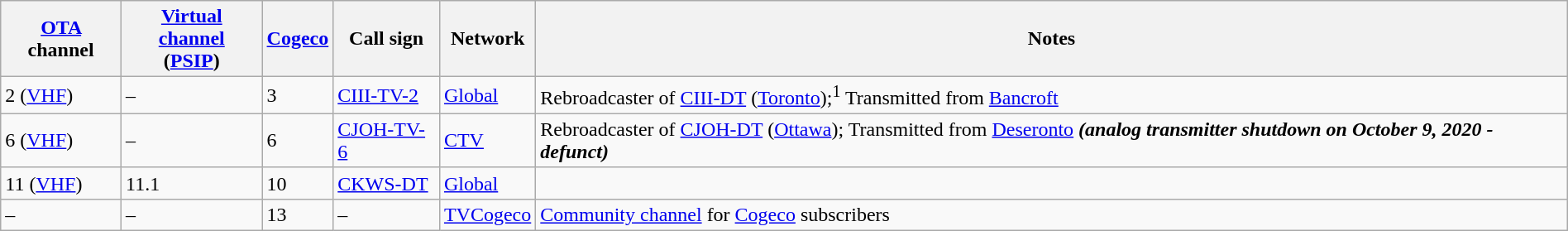<table class="wikitable sortable" width="100%">
<tr>
<th><a href='#'>OTA</a> channel</th>
<th><a href='#'>Virtual channel</a><br>(<a href='#'>PSIP</a>)</th>
<th><a href='#'>Cogeco</a></th>
<th>Call sign</th>
<th>Network</th>
<th>Notes</th>
</tr>
<tr>
<td>2 (<a href='#'>VHF</a>)</td>
<td>–</td>
<td>3</td>
<td><a href='#'>CIII-TV-2</a></td>
<td><a href='#'>Global</a></td>
<td>Rebroadcaster of <a href='#'>CIII-DT</a> (<a href='#'>Toronto</a>);<sup>1</sup> Transmitted from <a href='#'>Bancroft</a></td>
</tr>
<tr>
<td>6 (<a href='#'>VHF</a>)</td>
<td>–</td>
<td>6</td>
<td><a href='#'>CJOH-TV-6</a></td>
<td><a href='#'>CTV</a></td>
<td>Rebroadcaster of <a href='#'>CJOH-DT</a> (<a href='#'>Ottawa</a>); Transmitted from <a href='#'>Deseronto</a> <strong> <em>(analog transmitter shutdown on October 9, 2020 - defunct)</em> </strong></td>
</tr>
<tr>
<td>11 (<a href='#'>VHF</a>)</td>
<td>11.1</td>
<td>10</td>
<td><a href='#'>CKWS-DT</a></td>
<td><a href='#'>Global</a></td>
<td></td>
</tr>
<tr>
<td>–</td>
<td>–</td>
<td>13</td>
<td>–</td>
<td><a href='#'>TVCogeco</a></td>
<td><a href='#'>Community channel</a> for <a href='#'>Cogeco</a> subscribers</td>
</tr>
</table>
